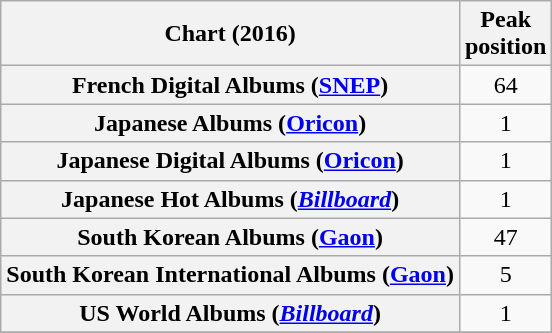<table class="wikitable sortable plainrowheaders" style="text-align:center">
<tr>
<th scope="col">Chart (2016)</th>
<th scope="col">Peak<br> position</th>
</tr>
<tr>
<th scope="row">French Digital Albums (<a href='#'>SNEP</a>)</th>
<td>64</td>
</tr>
<tr>
<th scope="row">Japanese Albums (<a href='#'>Oricon</a>)</th>
<td>1</td>
</tr>
<tr>
<th scope="row">Japanese Digital Albums (<a href='#'>Oricon</a>)</th>
<td>1</td>
</tr>
<tr>
<th scope="row">Japanese Hot Albums (<em><a href='#'>Billboard</a></em>)</th>
<td>1</td>
</tr>
<tr>
<th scope="row">South Korean Albums (<a href='#'>Gaon</a>)</th>
<td>47</td>
</tr>
<tr>
<th scope="row">South Korean International Albums (<a href='#'>Gaon</a>)</th>
<td>5</td>
</tr>
<tr>
<th scope="row">US World Albums (<em><a href='#'>Billboard</a></em>)</th>
<td>1</td>
</tr>
<tr>
</tr>
</table>
